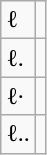<table class="wikitable">
<tr>
<td><span>ℓ</span></td>
<td></td>
</tr>
<tr>
<td><span>ℓ.</span></td>
<td></td>
</tr>
<tr>
<td><span>ℓ·</span></td>
<td></td>
</tr>
<tr>
<td><span>ℓ..</span></td>
<td></td>
</tr>
</table>
